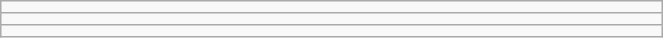<table class="wikitable" style=" text-align:center; font-size:110%;" width="35%">
<tr>
<td></td>
</tr>
<tr>
<td></td>
</tr>
<tr>
<td></td>
</tr>
</table>
